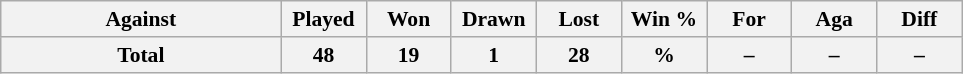<table class="sortable wikitable" style="font-size:90%">
<tr>
<th style="width:180px;">Against</th>
<th style="width:50px;">Played</th>
<th style="width:50px;">Won</th>
<th style="width:50px;">Drawn</th>
<th style="width:50px;">Lost</th>
<th style="width:50px;">Win %</th>
<th style="width:50px;">For</th>
<th style="width:50px;">Aga</th>
<th style="width:50px;">Diff</th>
</tr>
<tr>
<th>Total</th>
<th>48</th>
<th>19</th>
<th>1</th>
<th>28</th>
<th>%</th>
<th>–</th>
<th>–</th>
<th>–</th>
</tr>
</table>
